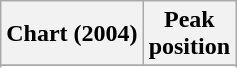<table class="wikitable sortable plainrowheaders" style="text-align:center;">
<tr>
<th scope="col">Chart (2004)</th>
<th scope="col">Peak<br>position</th>
</tr>
<tr>
</tr>
<tr>
</tr>
</table>
